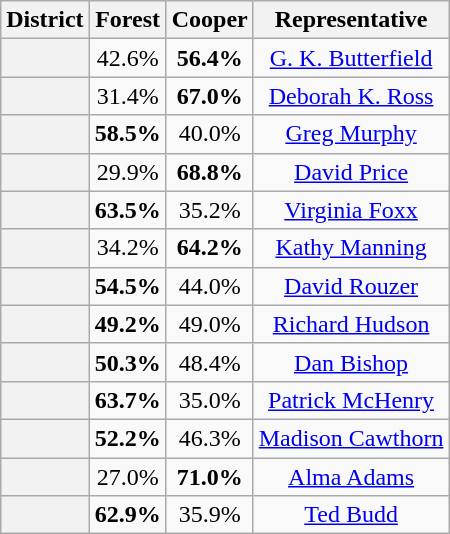<table class=wikitable>
<tr>
<th>District</th>
<th>Forest</th>
<th>Cooper</th>
<th>Representative</th>
</tr>
<tr align=center>
<th></th>
<td>42.6%</td>
<td><strong>56.4%</strong></td>
<td><a href='#'>G. K. Butterfield</a></td>
</tr>
<tr align=center>
<th></th>
<td>31.4%</td>
<td><strong>67.0%</strong></td>
<td><a href='#'>Deborah K. Ross</a></td>
</tr>
<tr align=center>
<th></th>
<td><strong>58.5%</strong></td>
<td>40.0%</td>
<td><a href='#'>Greg Murphy</a></td>
</tr>
<tr align=center>
<th></th>
<td>29.9%</td>
<td><strong>68.8%</strong></td>
<td><a href='#'>David Price</a></td>
</tr>
<tr align=center>
<th></th>
<td><strong>63.5%</strong></td>
<td>35.2%</td>
<td><a href='#'>Virginia Foxx</a></td>
</tr>
<tr align=center>
<th></th>
<td>34.2%</td>
<td><strong>64.2%</strong></td>
<td><a href='#'>Kathy Manning</a></td>
</tr>
<tr align=center>
<th></th>
<td><strong>54.5%</strong></td>
<td>44.0%</td>
<td><a href='#'>David Rouzer</a></td>
</tr>
<tr align=center>
<th></th>
<td><strong>49.2%</strong></td>
<td>49.0%</td>
<td><a href='#'>Richard Hudson</a></td>
</tr>
<tr align=center>
<th></th>
<td><strong>50.3%</strong></td>
<td>48.4%</td>
<td><a href='#'>Dan Bishop</a></td>
</tr>
<tr align=center>
<th></th>
<td><strong>63.7%</strong></td>
<td>35.0%</td>
<td><a href='#'>Patrick McHenry</a></td>
</tr>
<tr align=center>
<th></th>
<td><strong>52.2%</strong></td>
<td>46.3%</td>
<td><a href='#'>Madison Cawthorn</a></td>
</tr>
<tr align=center>
<th></th>
<td>27.0%</td>
<td><strong>71.0%</strong></td>
<td><a href='#'>Alma Adams</a></td>
</tr>
<tr align=center>
<th></th>
<td><strong>62.9%</strong></td>
<td>35.9%</td>
<td><a href='#'>Ted Budd</a></td>
</tr>
</table>
